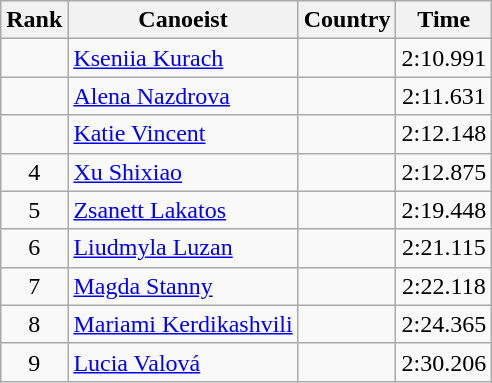<table class="wikitable" style="text-align:center">
<tr>
<th>Rank</th>
<th>Canoeist</th>
<th>Country</th>
<th>Time</th>
</tr>
<tr>
<td></td>
<td align="left"><a href='#'>Kseniia Kurach</a></td>
<td align="left"></td>
<td>2:10.991</td>
</tr>
<tr>
<td></td>
<td align="left"><a href='#'>Alena Nazdrova</a></td>
<td align="left"></td>
<td>2:11.631</td>
</tr>
<tr>
<td></td>
<td align="left"><a href='#'>Katie Vincent</a></td>
<td align="left"></td>
<td>2:12.148</td>
</tr>
<tr>
<td>4</td>
<td align="left"><a href='#'>Xu Shixiao</a></td>
<td align="left"></td>
<td>2:12.875</td>
</tr>
<tr>
<td>5</td>
<td align="left"><a href='#'>Zsanett Lakatos</a></td>
<td align="left"></td>
<td>2:19.448</td>
</tr>
<tr>
<td>6</td>
<td align="left"><a href='#'>Liudmyla Luzan</a></td>
<td align="left"></td>
<td>2:21.115</td>
</tr>
<tr>
<td>7</td>
<td align="left"><a href='#'>Magda Stanny</a></td>
<td align="left"></td>
<td>2:22.118</td>
</tr>
<tr>
<td>8</td>
<td align="left"><a href='#'>Mariami Kerdikashvili</a></td>
<td align="left"></td>
<td>2:24.365</td>
</tr>
<tr>
<td>9</td>
<td align="left"><a href='#'>Lucia Valová</a></td>
<td align="left"></td>
<td>2:30.206</td>
</tr>
</table>
